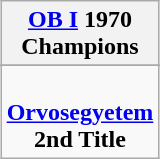<table class="wikitable" style="text-align: center; margin: 0 auto;">
<tr>
<th><a href='#'>OB I</a> 1970<br>Champions</th>
</tr>
<tr>
</tr>
<tr>
<td> <br><strong><a href='#'>Orvosegyetem</a></strong><br><strong>2nd Title</strong></td>
</tr>
</table>
